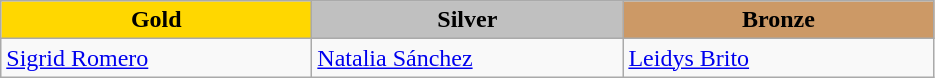<table class="wikitable" style="text-align:left">
<tr align="center">
<td width=200 bgcolor=gold><strong>Gold</strong></td>
<td width=200 bgcolor=silver><strong>Silver</strong></td>
<td width=200 bgcolor=CC9966><strong>Bronze</strong></td>
</tr>
<tr>
<td><a href='#'>Sigrid Romero</a><br><em></em></td>
<td><a href='#'>Natalia Sánchez</a><br><em></em></td>
<td><a href='#'>Leidys Brito</a><br><em></em></td>
</tr>
</table>
